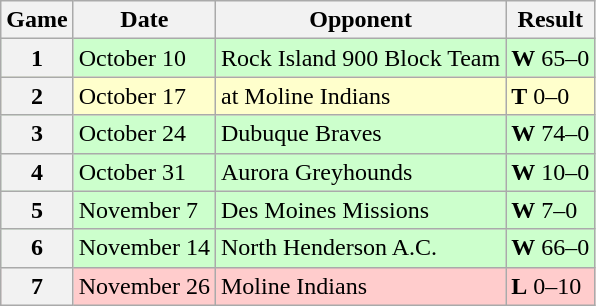<table class="wikitable">
<tr>
<th>Game</th>
<th>Date</th>
<th>Opponent</th>
<th>Result</th>
</tr>
<tr style="background:#cfc">
<th>1</th>
<td>October 10</td>
<td>Rock Island 900 Block Team</td>
<td><strong>W</strong> 65–0</td>
</tr>
<tr style="background:#ffc">
<th>2</th>
<td>October 17</td>
<td>at Moline Indians</td>
<td><strong>T</strong> 0–0</td>
</tr>
<tr style="background:#cfc">
<th>3</th>
<td>October 24</td>
<td>Dubuque Braves</td>
<td><strong>W</strong> 74–0</td>
</tr>
<tr style="background:#cfc">
<th>4</th>
<td>October 31</td>
<td>Aurora Greyhounds</td>
<td><strong>W</strong> 10–0</td>
</tr>
<tr style="background:#cfc">
<th>5</th>
<td>November 7</td>
<td>Des Moines Missions</td>
<td><strong>W</strong> 7–0</td>
</tr>
<tr style="background:#cfc">
<th>6</th>
<td>November 14</td>
<td>North Henderson A.C.</td>
<td><strong>W</strong> 66–0</td>
</tr>
<tr style="background:#fcc">
<th>7</th>
<td>November 26</td>
<td>Moline Indians</td>
<td><strong>L</strong> 0–10</td>
</tr>
</table>
